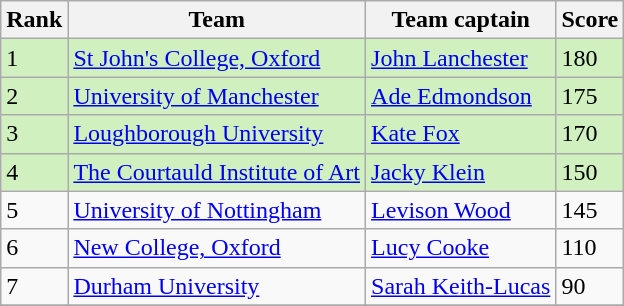<table class="wikitable">
<tr>
<th>Rank</th>
<th>Team</th>
<th>Team captain</th>
<th>Score</th>
</tr>
<tr bgcolor="#D0F0C0">
<td>1</td>
<td><a href='#'>St John's College, Oxford</a></td>
<td><a href='#'>John Lanchester</a></td>
<td>180</td>
</tr>
<tr bgcolor="#D0F0C0">
<td>2</td>
<td><a href='#'>University of Manchester</a></td>
<td><a href='#'>Ade Edmondson</a></td>
<td>175</td>
</tr>
<tr bgcolor="#D0F0C0">
<td>3</td>
<td><a href='#'>Loughborough University</a></td>
<td><a href='#'>Kate Fox</a></td>
<td>170</td>
</tr>
<tr bgcolor="#D0F0C0">
<td>4</td>
<td><a href='#'>The Courtauld Institute of Art</a></td>
<td><a href='#'>Jacky Klein</a></td>
<td>150</td>
</tr>
<tr>
<td>5</td>
<td><a href='#'>University of Nottingham</a></td>
<td><a href='#'>Levison Wood</a></td>
<td>145</td>
</tr>
<tr>
<td>6</td>
<td><a href='#'>New College, Oxford</a></td>
<td><a href='#'>Lucy Cooke</a></td>
<td>110</td>
</tr>
<tr>
<td>7</td>
<td><a href='#'>Durham University</a></td>
<td><a href='#'>Sarah Keith-Lucas</a></td>
<td>90</td>
</tr>
<tr>
</tr>
</table>
